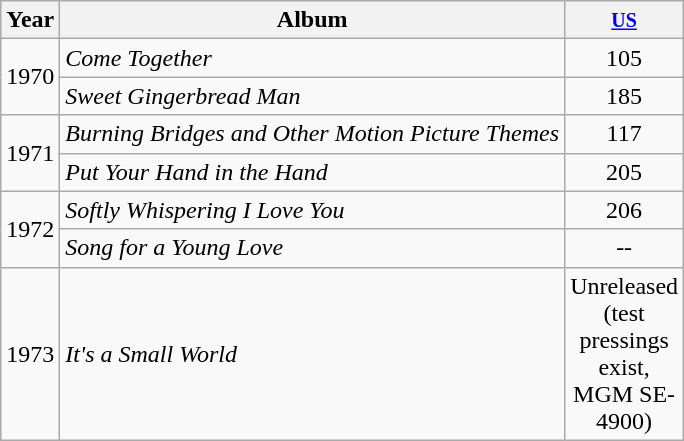<table class="wikitable">
<tr>
<th>Year</th>
<th>Album</th>
<th style="width:50px;"><small><a href='#'>US</a></small></th>
</tr>
<tr>
<td rowspan="2">1970</td>
<td><em>Come Together</em></td>
<td style="text-align:center;">105</td>
</tr>
<tr>
<td><em>Sweet Gingerbread Man</em></td>
<td style="text-align:center;">185</td>
</tr>
<tr>
<td rowspan="2">1971</td>
<td><em>Burning Bridges and Other Motion Picture Themes</em></td>
<td style="text-align:center;">117</td>
</tr>
<tr>
<td><em>Put Your Hand in the Hand</em></td>
<td style="text-align:center;">205</td>
</tr>
<tr>
<td rowspan="2">1972</td>
<td><em>Softly Whispering I Love You</em></td>
<td style="text-align:center;">206</td>
</tr>
<tr>
<td><em>Song for a Young Love</em></td>
<td style="text-align:center;">--</td>
</tr>
<tr>
<td>1973</td>
<td><em>It's a Small World</em></td>
<td style="text-align:center;">Unreleased (test pressings exist, MGM SE-4900)</td>
</tr>
</table>
